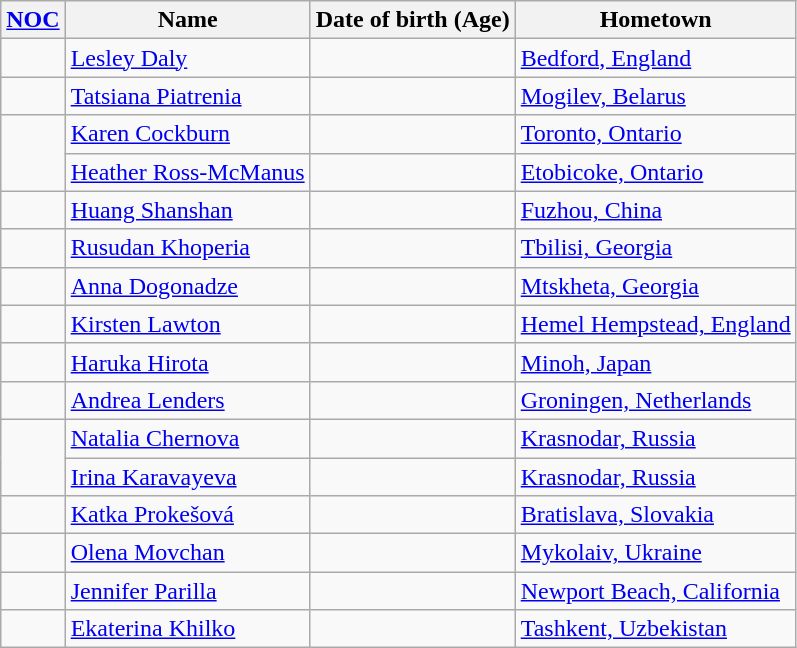<table class="wikitable sortable">
<tr>
<th><a href='#'>NOC</a></th>
<th>Name</th>
<th>Date of birth (Age)</th>
<th>Hometown</th>
</tr>
<tr>
<td></td>
<td><a href='#'>Lesley Daly</a></td>
<td></td>
<td><a href='#'>Bedford, England</a></td>
</tr>
<tr>
<td></td>
<td><a href='#'>Tatsiana Piatrenia</a></td>
<td></td>
<td><a href='#'>Mogilev, Belarus</a></td>
</tr>
<tr>
<td rowspan="2"></td>
<td><a href='#'>Karen Cockburn</a></td>
<td></td>
<td><a href='#'>Toronto, Ontario</a></td>
</tr>
<tr>
<td><a href='#'>Heather Ross-McManus</a></td>
<td></td>
<td><a href='#'>Etobicoke, Ontario</a></td>
</tr>
<tr>
<td></td>
<td><a href='#'>Huang Shanshan</a></td>
<td></td>
<td><a href='#'>Fuzhou, China</a></td>
</tr>
<tr>
<td></td>
<td><a href='#'>Rusudan Khoperia</a></td>
<td></td>
<td><a href='#'>Tbilisi, Georgia</a></td>
</tr>
<tr>
<td></td>
<td><a href='#'>Anna Dogonadze</a></td>
<td></td>
<td><a href='#'>Mtskheta, Georgia</a></td>
</tr>
<tr>
<td></td>
<td><a href='#'>Kirsten Lawton</a></td>
<td></td>
<td><a href='#'>Hemel Hempstead, England</a></td>
</tr>
<tr>
<td></td>
<td><a href='#'>Haruka Hirota</a></td>
<td></td>
<td><a href='#'>Minoh, Japan</a></td>
</tr>
<tr>
<td></td>
<td><a href='#'>Andrea Lenders</a></td>
<td></td>
<td><a href='#'>Groningen, Netherlands</a></td>
</tr>
<tr>
<td rowspan="2"></td>
<td><a href='#'>Natalia Chernova</a></td>
<td></td>
<td><a href='#'>Krasnodar, Russia</a></td>
</tr>
<tr>
<td><a href='#'>Irina Karavayeva</a></td>
<td></td>
<td><a href='#'>Krasnodar, Russia</a></td>
</tr>
<tr>
<td></td>
<td><a href='#'>Katka Prokešová</a></td>
<td></td>
<td><a href='#'>Bratislava, Slovakia</a></td>
</tr>
<tr>
<td></td>
<td><a href='#'>Olena Movchan</a></td>
<td></td>
<td><a href='#'>Mykolaiv, Ukraine</a></td>
</tr>
<tr>
<td></td>
<td><a href='#'>Jennifer Parilla</a></td>
<td></td>
<td><a href='#'>Newport Beach, California</a></td>
</tr>
<tr>
<td></td>
<td><a href='#'>Ekaterina Khilko</a></td>
<td></td>
<td><a href='#'>Tashkent, Uzbekistan</a></td>
</tr>
</table>
